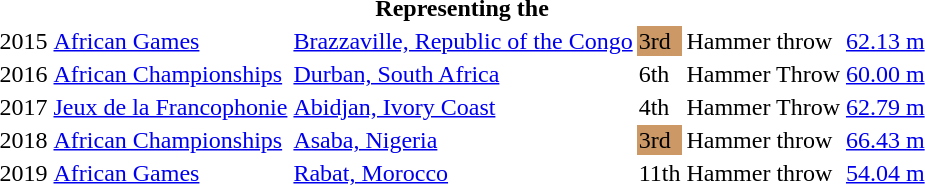<table>
<tr>
<th colspan="6">Representing the </th>
</tr>
<tr>
<td>2015</td>
<td><a href='#'>African Games</a></td>
<td><a href='#'>Brazzaville, Republic of the Congo</a></td>
<td bgcolor=cc9966>3rd</td>
<td>Hammer throw</td>
<td><a href='#'>62.13 m</a></td>
</tr>
<tr>
<td>2016</td>
<td><a href='#'>African Championships</a></td>
<td><a href='#'>Durban, South Africa</a></td>
<td>6th</td>
<td>Hammer Throw</td>
<td><a href='#'>60.00 m</a></td>
</tr>
<tr>
<td>2017</td>
<td><a href='#'>Jeux de la Francophonie</a></td>
<td><a href='#'>Abidjan, Ivory Coast</a></td>
<td>4th</td>
<td>Hammer Throw</td>
<td><a href='#'>62.79 m</a></td>
</tr>
<tr>
<td>2018</td>
<td><a href='#'>African Championships</a></td>
<td><a href='#'>Asaba, Nigeria</a></td>
<td bgcolor=cc9966>3rd</td>
<td>Hammer throw</td>
<td><a href='#'>66.43 m</a></td>
</tr>
<tr>
<td>2019</td>
<td><a href='#'>African Games</a></td>
<td><a href='#'>Rabat, Morocco</a></td>
<td>11th</td>
<td>Hammer throw</td>
<td><a href='#'>54.04 m</a></td>
</tr>
</table>
